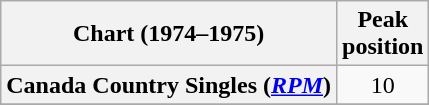<table class="wikitable sortable plainrowheaders" style="text-align:center">
<tr>
<th scope="col">Chart (1974–1975)</th>
<th scope="col">Peak<br> position</th>
</tr>
<tr>
<th scope="row">Canada Country Singles (<em><a href='#'>RPM</a></em>)</th>
<td align="center">10</td>
</tr>
<tr>
</tr>
<tr>
</tr>
</table>
